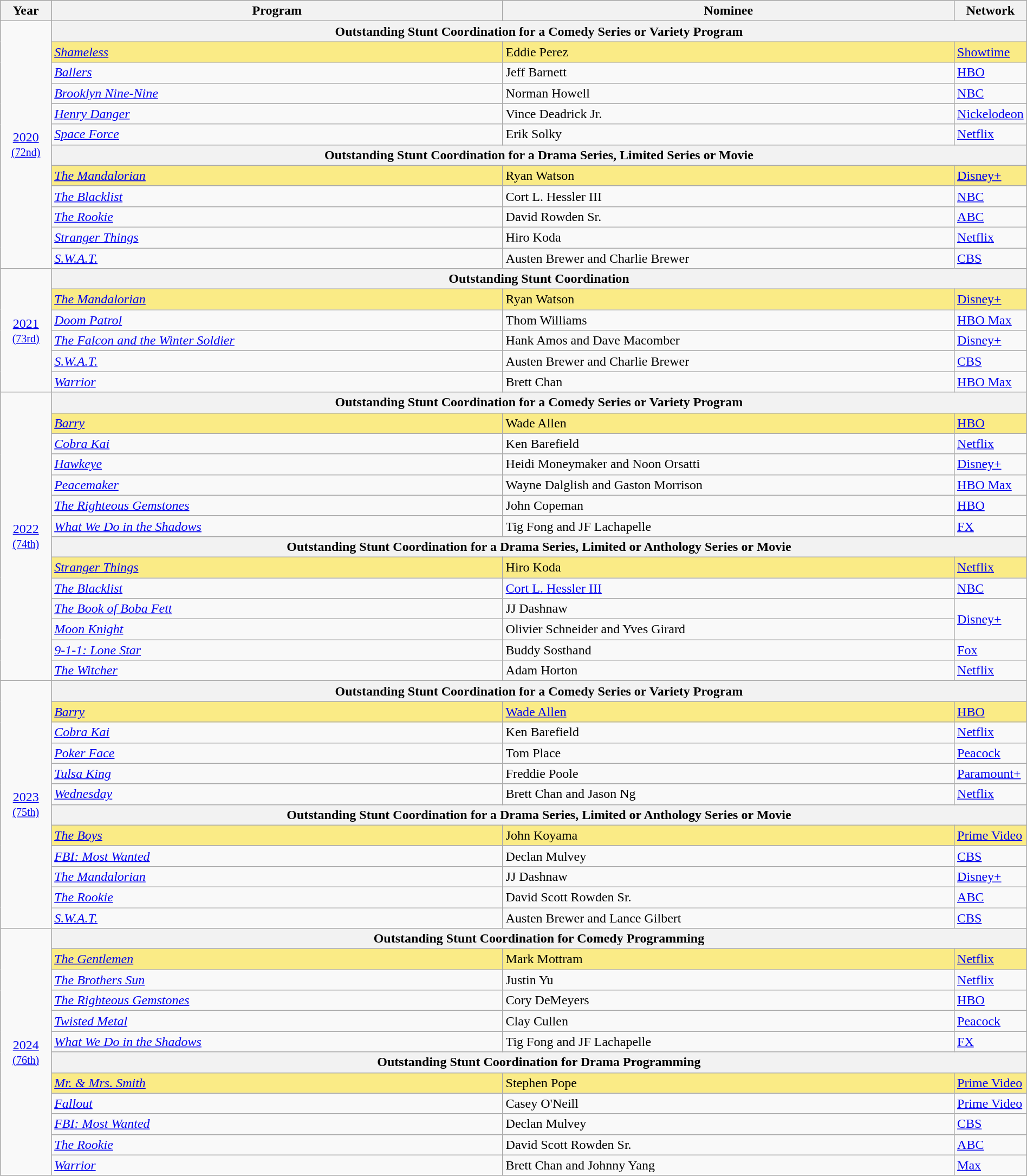<table class="wikitable" style="width:100%">
<tr bgcolor="#bebebe">
<th width="5%">Year</th>
<th width="45%">Program</th>
<th width="45%">Nominee</th>
<th width="5%">Network</th>
</tr>
<tr>
<td rowspan=12 style="text-align:center"><a href='#'>2020</a><br><small><a href='#'>(72nd)</a></small></td>
<th colspan="6">Outstanding Stunt Coordination for a Comedy Series or Variety Program</th>
</tr>
<tr style="background:#FAEB86">
<td><em><a href='#'>Shameless</a></em></td>
<td>Eddie Perez</td>
<td><a href='#'>Showtime</a></td>
</tr>
<tr>
<td><em><a href='#'>Ballers</a></em></td>
<td>Jeff Barnett</td>
<td><a href='#'>HBO</a></td>
</tr>
<tr>
<td><em><a href='#'>Brooklyn Nine-Nine</a></em></td>
<td>Norman Howell</td>
<td><a href='#'>NBC</a></td>
</tr>
<tr>
<td><em><a href='#'>Henry Danger</a></em></td>
<td>Vince Deadrick Jr.</td>
<td><a href='#'>Nickelodeon</a></td>
</tr>
<tr>
<td><em><a href='#'>Space Force</a></em></td>
<td>Erik Solky</td>
<td><a href='#'>Netflix</a></td>
</tr>
<tr>
<th colspan="6">Outstanding Stunt Coordination for a Drama Series, Limited Series or Movie</th>
</tr>
<tr style="background:#FAEB86">
<td><em><a href='#'>The Mandalorian</a></em></td>
<td>Ryan Watson</td>
<td><a href='#'>Disney+</a></td>
</tr>
<tr>
<td><em><a href='#'>The Blacklist</a></em></td>
<td>Cort L. Hessler III</td>
<td><a href='#'>NBC</a></td>
</tr>
<tr>
<td><em><a href='#'>The Rookie</a></em></td>
<td>David Rowden Sr.</td>
<td><a href='#'>ABC</a></td>
</tr>
<tr>
<td><em><a href='#'>Stranger Things</a></em></td>
<td>Hiro Koda</td>
<td><a href='#'>Netflix</a></td>
</tr>
<tr>
<td><em><a href='#'>S.W.A.T.</a></em></td>
<td>Austen Brewer and Charlie Brewer</td>
<td><a href='#'>CBS</a></td>
</tr>
<tr>
<td rowspan=6 style="text-align:center"><a href='#'>2021</a><br><small><a href='#'>(73rd)</a></small></td>
<th colspan="6">Outstanding Stunt Coordination</th>
</tr>
<tr style="background:#FAEB86">
<td><em><a href='#'>The Mandalorian</a></em></td>
<td>Ryan Watson</td>
<td><a href='#'>Disney+</a></td>
</tr>
<tr>
<td><em><a href='#'>Doom Patrol</a></em></td>
<td>Thom Williams</td>
<td><a href='#'>HBO Max</a></td>
</tr>
<tr>
<td><em><a href='#'>The Falcon and the Winter Soldier</a></em></td>
<td>Hank Amos and Dave Macomber</td>
<td><a href='#'>Disney+</a></td>
</tr>
<tr>
<td><em><a href='#'>S.W.A.T.</a></em></td>
<td>Austen Brewer and Charlie Brewer</td>
<td><a href='#'>CBS</a></td>
</tr>
<tr>
<td><em><a href='#'>Warrior</a></em></td>
<td>Brett Chan</td>
<td><a href='#'>HBO Max</a></td>
</tr>
<tr>
<td rowspan=14 style="text-align:center"><a href='#'>2022</a><br><small><a href='#'>(74th)</a></small></td>
<th colspan="6">Outstanding Stunt Coordination for a Comedy Series or Variety Program</th>
</tr>
<tr style="background:#FAEB86">
<td><em><a href='#'>Barry</a></em></td>
<td>Wade Allen</td>
<td><a href='#'>HBO</a></td>
</tr>
<tr>
<td><em><a href='#'>Cobra Kai</a></em></td>
<td>Ken Barefield</td>
<td><a href='#'>Netflix</a></td>
</tr>
<tr>
<td><em><a href='#'>Hawkeye</a></em></td>
<td>Heidi Moneymaker and Noon Orsatti</td>
<td><a href='#'>Disney+</a></td>
</tr>
<tr>
<td><em><a href='#'>Peacemaker</a></em></td>
<td>Wayne Dalglish and Gaston Morrison</td>
<td><a href='#'>HBO Max</a></td>
</tr>
<tr>
<td><em><a href='#'>The Righteous Gemstones</a></em></td>
<td>John Copeman</td>
<td><a href='#'>HBO</a></td>
</tr>
<tr>
<td><em><a href='#'>What We Do in the Shadows</a></em></td>
<td>Tig Fong and JF Lachapelle</td>
<td><a href='#'>FX</a></td>
</tr>
<tr>
<th colspan="6">Outstanding Stunt Coordination for a Drama Series, Limited or Anthology Series or Movie</th>
</tr>
<tr style="background:#FAEB86">
<td><em><a href='#'>Stranger Things</a></em></td>
<td>Hiro Koda</td>
<td><a href='#'>Netflix</a></td>
</tr>
<tr>
<td><em><a href='#'>The Blacklist</a></em></td>
<td><a href='#'>Cort L. Hessler III</a></td>
<td><a href='#'>NBC</a></td>
</tr>
<tr>
<td><em><a href='#'>The Book of Boba Fett</a></em></td>
<td>JJ Dashnaw</td>
<td rowspan=2><a href='#'>Disney+</a></td>
</tr>
<tr>
<td><em><a href='#'>Moon Knight</a></em></td>
<td>Olivier Schneider and Yves Girard</td>
</tr>
<tr>
<td><em><a href='#'>9-1-1: Lone Star</a></em></td>
<td>Buddy Sosthand</td>
<td><a href='#'>Fox</a></td>
</tr>
<tr>
<td><em><a href='#'>The Witcher</a></em></td>
<td>Adam Horton</td>
<td><a href='#'>Netflix</a></td>
</tr>
<tr>
<td rowspan=12 style="text-align:center"><a href='#'>2023</a><br><small><a href='#'>(75th)</a></small></td>
<th colspan="6">Outstanding Stunt Coordination for a Comedy Series or Variety Program</th>
</tr>
<tr style="background:#FAEB86">
<td><em><a href='#'>Barry</a></em></td>
<td><a href='#'>Wade Allen</a></td>
<td><a href='#'>HBO</a></td>
</tr>
<tr>
<td><em><a href='#'>Cobra Kai</a></em></td>
<td>Ken Barefield</td>
<td><a href='#'>Netflix</a></td>
</tr>
<tr>
<td><em><a href='#'>Poker Face</a></em></td>
<td>Tom Place</td>
<td><a href='#'>Peacock</a></td>
</tr>
<tr>
<td><em><a href='#'>Tulsa King</a></em></td>
<td>Freddie Poole</td>
<td><a href='#'>Paramount+</a></td>
</tr>
<tr>
<td><em><a href='#'>Wednesday</a></em></td>
<td>Brett Chan and Jason Ng</td>
<td><a href='#'>Netflix</a></td>
</tr>
<tr>
<th colspan="6">Outstanding Stunt Coordination for a Drama Series, Limited or Anthology Series or Movie</th>
</tr>
<tr style="background:#FAEB86">
<td><em><a href='#'>The Boys</a></em></td>
<td>John Koyama</td>
<td><a href='#'>Prime Video</a></td>
</tr>
<tr>
<td><em><a href='#'>FBI: Most Wanted</a></em></td>
<td>Declan Mulvey</td>
<td><a href='#'>CBS</a></td>
</tr>
<tr>
<td><em><a href='#'>The Mandalorian</a></em></td>
<td>JJ Dashnaw</td>
<td><a href='#'>Disney+</a></td>
</tr>
<tr>
<td><em><a href='#'>The Rookie</a></em></td>
<td>David Scott Rowden Sr.</td>
<td><a href='#'>ABC</a></td>
</tr>
<tr>
<td><em><a href='#'>S.W.A.T.</a></em></td>
<td>Austen Brewer and Lance Gilbert</td>
<td><a href='#'>CBS</a></td>
</tr>
<tr>
<td rowspan=12 style="text-align:center"><a href='#'>2024</a><br><small><a href='#'>(76th)</a></small></td>
<th colspan="6">Outstanding Stunt Coordination for Comedy Programming</th>
</tr>
<tr style="background:#FAEB86">
<td><em><a href='#'>The Gentlemen</a></em></td>
<td>Mark Mottram</td>
<td><a href='#'>Netflix</a></td>
</tr>
<tr>
<td><em><a href='#'>The Brothers Sun</a></em></td>
<td>Justin Yu</td>
<td><a href='#'>Netflix</a></td>
</tr>
<tr>
<td><em><a href='#'>The Righteous Gemstones</a></em></td>
<td>Cory DeMeyers</td>
<td><a href='#'>HBO</a></td>
</tr>
<tr>
<td><em><a href='#'>Twisted Metal</a></em></td>
<td>Clay Cullen</td>
<td><a href='#'>Peacock</a></td>
</tr>
<tr>
<td><em><a href='#'>What We Do in the Shadows</a></em></td>
<td>Tig Fong and JF Lachapelle</td>
<td><a href='#'>FX</a></td>
</tr>
<tr>
<th colspan="6">Outstanding Stunt Coordination for Drama Programming</th>
</tr>
<tr style="background:#FAEB86">
<td><em><a href='#'>Mr. & Mrs. Smith</a></em></td>
<td>Stephen Pope</td>
<td><a href='#'>Prime Video</a></td>
</tr>
<tr>
<td><em><a href='#'>Fallout</a></em></td>
<td>Casey O'Neill</td>
<td><a href='#'>Prime Video</a></td>
</tr>
<tr>
<td><em><a href='#'>FBI: Most Wanted</a></em></td>
<td>Declan Mulvey</td>
<td><a href='#'>CBS</a></td>
</tr>
<tr>
<td><em><a href='#'>The Rookie</a></em></td>
<td>David Scott Rowden Sr.</td>
<td><a href='#'>ABC</a></td>
</tr>
<tr>
<td><em><a href='#'>Warrior</a></em></td>
<td>Brett Chan and Johnny Yang</td>
<td><a href='#'>Max</a></td>
</tr>
</table>
